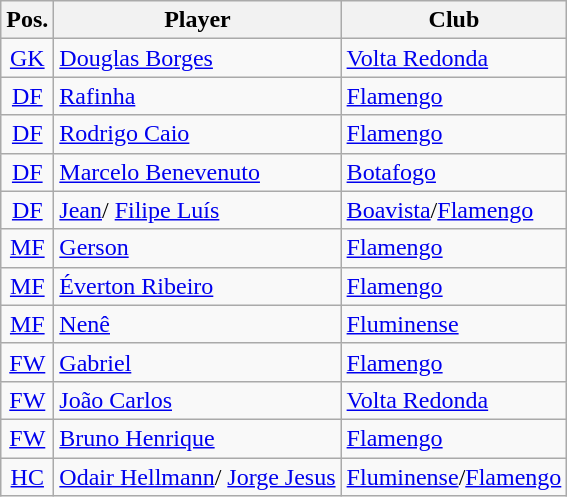<table class="wikitable">
<tr>
<th>Pos.</th>
<th>Player</th>
<th>Club</th>
</tr>
<tr>
<td style="text-align:center;" rowspan=><a href='#'>GK</a></td>
<td> <a href='#'>Douglas Borges</a></td>
<td><a href='#'>Volta Redonda</a></td>
</tr>
<tr>
<td style="text-align:center;" rowspan=><a href='#'>DF</a></td>
<td> <a href='#'>Rafinha</a></td>
<td><a href='#'>Flamengo</a></td>
</tr>
<tr>
<td style="text-align:center;" rowspan=><a href='#'>DF</a></td>
<td> <a href='#'>Rodrigo Caio</a></td>
<td><a href='#'>Flamengo</a></td>
</tr>
<tr>
<td style="text-align:center;" rowspan=><a href='#'>DF</a></td>
<td> <a href='#'>Marcelo Benevenuto</a></td>
<td><a href='#'>Botafogo</a></td>
</tr>
<tr>
<td style="text-align:center;" rowspan=><a href='#'>DF</a></td>
<td> <a href='#'>Jean</a>/ <a href='#'>Filipe Luís</a></td>
<td><a href='#'>Boavista</a>/<a href='#'>Flamengo</a></td>
</tr>
<tr>
<td style="text-align:center;" rowspan=><a href='#'>MF</a></td>
<td> <a href='#'>Gerson</a></td>
<td><a href='#'>Flamengo</a></td>
</tr>
<tr>
<td style="text-align:center;" rowspan=><a href='#'>MF</a></td>
<td> <a href='#'>Éverton Ribeiro</a></td>
<td><a href='#'>Flamengo</a></td>
</tr>
<tr>
<td style="text-align:center;" rowspan=><a href='#'>MF</a></td>
<td> <a href='#'>Nenê</a></td>
<td><a href='#'>Fluminense</a></td>
</tr>
<tr>
<td style="text-align:center;" rowspan=><a href='#'>FW</a></td>
<td> <a href='#'>Gabriel</a></td>
<td><a href='#'>Flamengo</a></td>
</tr>
<tr>
<td style="text-align:center;" rowspan=><a href='#'>FW</a></td>
<td> <a href='#'>João Carlos</a></td>
<td><a href='#'>Volta Redonda</a></td>
</tr>
<tr>
<td style="text-align:center;" rowspan=><a href='#'>FW</a></td>
<td> <a href='#'>Bruno Henrique</a></td>
<td><a href='#'>Flamengo</a></td>
</tr>
<tr>
<td style="text-align:center;" rowspan=><a href='#'>HC</a></td>
<td> <a href='#'>Odair Hellmann</a>/ <a href='#'>Jorge Jesus</a></td>
<td><a href='#'>Fluminense</a>/<a href='#'>Flamengo</a></td>
</tr>
</table>
